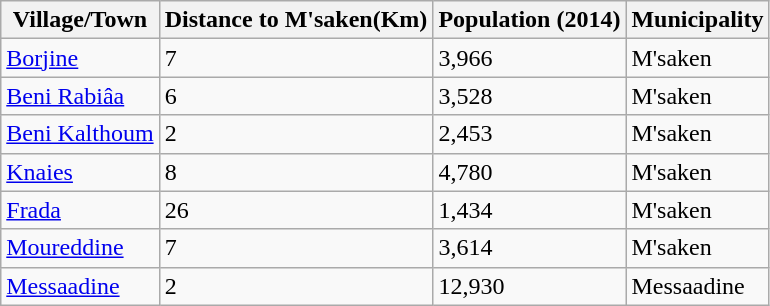<table class="wikitable sortable">
<tr>
<th>Village/Town</th>
<th>Distance to M'saken(Km)</th>
<th>Population (2014)</th>
<th>Municipality</th>
</tr>
<tr>
<td><a href='#'>Borjine</a></td>
<td>7</td>
<td>3,966</td>
<td>M'saken</td>
</tr>
<tr>
<td><a href='#'>Beni Rabiâa</a></td>
<td>6</td>
<td>3,528</td>
<td>M'saken</td>
</tr>
<tr>
<td><a href='#'>Beni Kalthoum</a></td>
<td>2</td>
<td>2,453</td>
<td>M'saken</td>
</tr>
<tr>
<td><a href='#'>Knaies</a></td>
<td>8</td>
<td>4,780</td>
<td>M'saken</td>
</tr>
<tr>
<td><a href='#'>Frada</a></td>
<td>26</td>
<td>1,434</td>
<td>M'saken</td>
</tr>
<tr>
<td><a href='#'>Moureddine</a></td>
<td>7</td>
<td>3,614</td>
<td>M'saken</td>
</tr>
<tr>
<td><a href='#'>Messaadine</a></td>
<td>2</td>
<td>12,930</td>
<td>Messaadine</td>
</tr>
</table>
